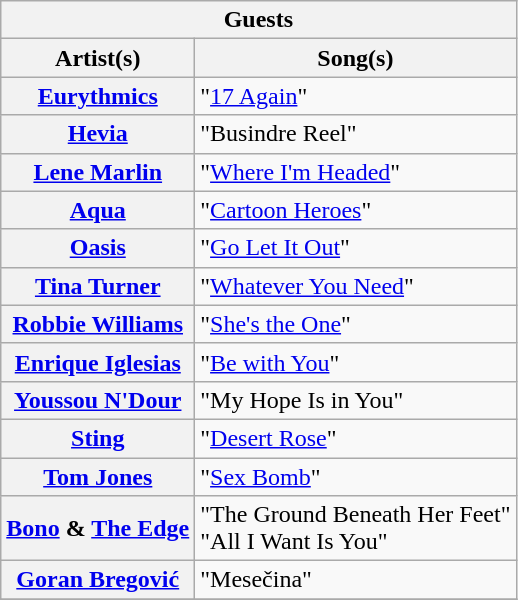<table class="plainrowheaders wikitable">
<tr>
<th colspan="2">Guests</th>
</tr>
<tr>
<th>Artist(s)</th>
<th>Song(s)</th>
</tr>
<tr>
<th scope="row"><a href='#'>Eurythmics</a></th>
<td>"<a href='#'>17 Again</a>"</td>
</tr>
<tr>
<th scope="row"><a href='#'>Hevia</a></th>
<td>"Busindre Reel"</td>
</tr>
<tr>
<th scope="row"><a href='#'>Lene Marlin</a></th>
<td>"<a href='#'>Where I'm Headed</a>"</td>
</tr>
<tr>
<th scope="row"><a href='#'>Aqua</a></th>
<td>"<a href='#'>Cartoon Heroes</a>"</td>
</tr>
<tr>
<th scope="row"><a href='#'>Oasis</a></th>
<td>"<a href='#'>Go Let It Out</a>"</td>
</tr>
<tr>
<th scope="row"><a href='#'>Tina Turner</a></th>
<td>"<a href='#'>Whatever You Need</a>"</td>
</tr>
<tr>
<th scope="row"><a href='#'>Robbie Williams</a></th>
<td>"<a href='#'>She's the One</a>"</td>
</tr>
<tr>
<th scope="row"><a href='#'>Enrique Iglesias</a></th>
<td>"<a href='#'>Be with You</a>"</td>
</tr>
<tr>
<th scope="row"><a href='#'>Youssou N'Dour</a></th>
<td>"My Hope Is in You"</td>
</tr>
<tr>
<th scope="row"><a href='#'>Sting</a></th>
<td>"<a href='#'>Desert Rose</a>"</td>
</tr>
<tr>
<th scope="row"><a href='#'>Tom Jones</a></th>
<td>"<a href='#'>Sex Bomb</a>"</td>
</tr>
<tr>
<th scope="row"><a href='#'>Bono</a> & <a href='#'>The Edge</a></th>
<td>"The Ground Beneath Her Feet" <br> "All I Want Is You"</td>
</tr>
<tr>
<th scope="row"><a href='#'>Goran Bregović</a></th>
<td>"Mesečina"</td>
</tr>
<tr>
</tr>
</table>
